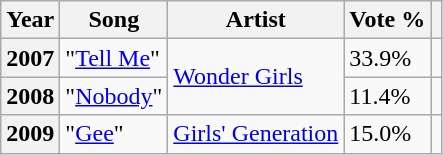<table class="wikitable plainrowheaders sortable">
<tr>
<th scope="col">Year</th>
<th scope="col">Song</th>
<th scope="col">Artist</th>
<th scope="col">Vote %</th>
<th scope="col" class="unsortable"></th>
</tr>
<tr>
<th scope="row">2007</th>
<td>"<a href='#'>Tell Me</a>"</td>
<td rowspan="2"><a href='#'>Wonder Girls</a></td>
<td>33.9%</td>
<td></td>
</tr>
<tr>
<th scope="row">2008</th>
<td>"<a href='#'>Nobody</a>"</td>
<td>11.4%</td>
<td></td>
</tr>
<tr>
<th scope="row">2009</th>
<td>"<a href='#'>Gee</a>"</td>
<td><a href='#'>Girls' Generation</a></td>
<td>15.0%</td>
<td></td>
</tr>
</table>
